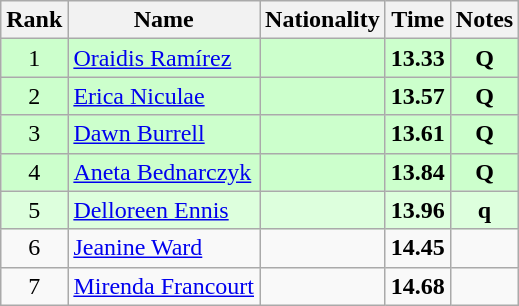<table class="wikitable sortable" style="text-align:center">
<tr>
<th>Rank</th>
<th>Name</th>
<th>Nationality</th>
<th>Time</th>
<th>Notes</th>
</tr>
<tr bgcolor=ccffcc>
<td>1</td>
<td align=left><a href='#'>Oraidis Ramírez</a></td>
<td align=left></td>
<td><strong>13.33</strong></td>
<td><strong>Q</strong></td>
</tr>
<tr bgcolor=ccffcc>
<td>2</td>
<td align=left><a href='#'>Erica Niculae</a></td>
<td align=left></td>
<td><strong>13.57</strong></td>
<td><strong>Q</strong></td>
</tr>
<tr bgcolor=ccffcc>
<td>3</td>
<td align=left><a href='#'>Dawn Burrell</a></td>
<td align=left></td>
<td><strong>13.61</strong></td>
<td><strong>Q</strong></td>
</tr>
<tr bgcolor=ccffcc>
<td>4</td>
<td align=left><a href='#'>Aneta Bednarczyk</a></td>
<td align=left></td>
<td><strong>13.84</strong></td>
<td><strong>Q</strong></td>
</tr>
<tr bgcolor=ddffdd>
<td>5</td>
<td align=left><a href='#'>Delloreen Ennis</a></td>
<td align=left></td>
<td><strong>13.96</strong></td>
<td><strong>q</strong></td>
</tr>
<tr>
<td>6</td>
<td align=left><a href='#'>Jeanine Ward</a></td>
<td align=left></td>
<td><strong>14.45</strong></td>
<td></td>
</tr>
<tr>
<td>7</td>
<td align=left><a href='#'>Mirenda Francourt</a></td>
<td align=left></td>
<td><strong>14.68</strong></td>
<td></td>
</tr>
</table>
